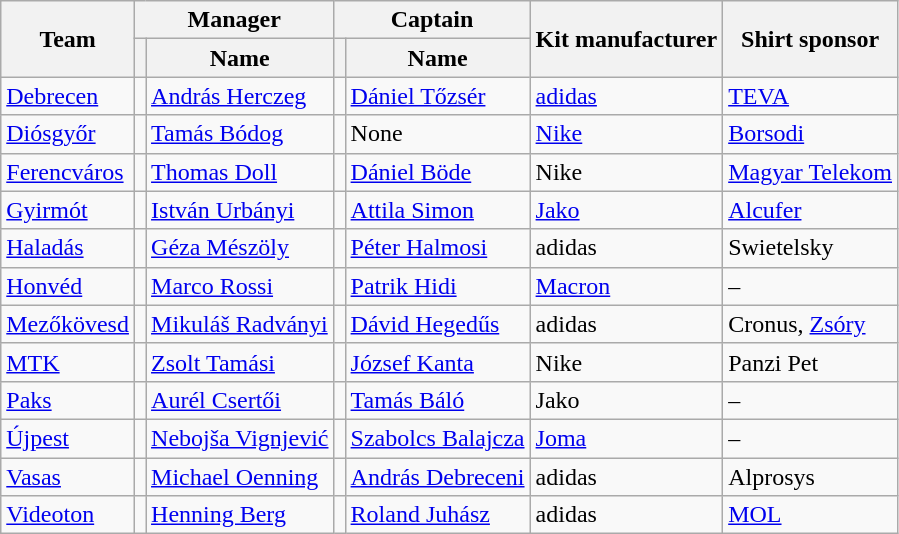<table class="wikitable sortable">
<tr>
<th rowspan="2">Team</th>
<th colspan="2">Manager</th>
<th colspan="2">Captain</th>
<th rowspan="2">Kit manufacturer</th>
<th rowspan="2">Shirt sponsor</th>
</tr>
<tr>
<th></th>
<th>Name</th>
<th></th>
<th>Name</th>
</tr>
<tr>
<td><a href='#'>Debrecen</a></td>
<td align="center"></td>
<td><a href='#'>András Herczeg</a></td>
<td align="center"></td>
<td><a href='#'>Dániel Tőzsér</a></td>
<td><a href='#'>adidas</a></td>
<td><a href='#'>TEVA</a></td>
</tr>
<tr>
<td><a href='#'>Diósgyőr</a></td>
<td align="center"></td>
<td><a href='#'>Tamás Bódog</a></td>
<td align="center"></td>
<td>None</td>
<td><a href='#'>Nike</a></td>
<td><a href='#'>Borsodi</a></td>
</tr>
<tr>
<td><a href='#'>Ferencváros</a></td>
<td align="center"></td>
<td><a href='#'>Thomas Doll</a></td>
<td align="center"></td>
<td><a href='#'>Dániel Böde</a></td>
<td>Nike</td>
<td><a href='#'>Magyar Telekom</a></td>
</tr>
<tr>
<td><a href='#'>Gyirmót</a></td>
<td align="center"></td>
<td><a href='#'>István Urbányi</a></td>
<td align="center"></td>
<td><a href='#'>Attila Simon</a></td>
<td><a href='#'>Jako</a></td>
<td><a href='#'>Alcufer</a></td>
</tr>
<tr>
<td><a href='#'>Haladás</a></td>
<td align="center"></td>
<td><a href='#'>Géza Mészöly</a></td>
<td align="center"></td>
<td><a href='#'>Péter Halmosi</a></td>
<td>adidas</td>
<td>Swietelsky</td>
</tr>
<tr>
<td><a href='#'>Honvéd</a></td>
<td align="center"></td>
<td><a href='#'>Marco Rossi</a></td>
<td align="center"></td>
<td><a href='#'>Patrik Hidi</a></td>
<td><a href='#'>Macron</a></td>
<td>–</td>
</tr>
<tr>
<td><a href='#'>Mezőkövesd</a></td>
<td align="center"></td>
<td><a href='#'>Mikuláš Radványi</a></td>
<td align="center"></td>
<td><a href='#'>Dávid Hegedűs</a></td>
<td>adidas</td>
<td>Cronus, <a href='#'>Zsóry</a></td>
</tr>
<tr>
<td><a href='#'>MTK</a></td>
<td align="center"></td>
<td><a href='#'>Zsolt Tamási</a></td>
<td align="center"></td>
<td><a href='#'>József Kanta</a></td>
<td>Nike</td>
<td>Panzi Pet</td>
</tr>
<tr>
<td><a href='#'>Paks</a></td>
<td align="center"></td>
<td><a href='#'>Aurél Csertői</a></td>
<td align="center"></td>
<td><a href='#'>Tamás Báló</a></td>
<td>Jako</td>
<td>–</td>
</tr>
<tr>
<td><a href='#'>Újpest</a></td>
<td align="center"></td>
<td><a href='#'>Nebojša Vignjević</a></td>
<td align="center"></td>
<td><a href='#'>Szabolcs Balajcza</a></td>
<td><a href='#'>Joma</a></td>
<td>–</td>
</tr>
<tr>
<td><a href='#'>Vasas</a></td>
<td align="center"></td>
<td><a href='#'>Michael Oenning</a></td>
<td align="center"></td>
<td><a href='#'>András Debreceni</a></td>
<td>adidas</td>
<td>Alprosys</td>
</tr>
<tr>
<td><a href='#'>Videoton</a></td>
<td align="center"></td>
<td><a href='#'>Henning Berg</a></td>
<td align="center"></td>
<td><a href='#'>Roland Juhász</a></td>
<td>adidas</td>
<td><a href='#'>MOL</a></td>
</tr>
</table>
